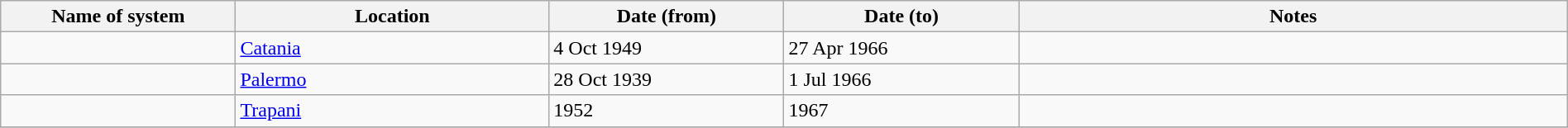<table class="wikitable" width=100%>
<tr>
<th width=15%>Name of system</th>
<th width=20%>Location</th>
<th width=15%>Date (from)</th>
<th width=15%>Date (to)</th>
<th width=35%>Notes</th>
</tr>
<tr>
<td> </td>
<td><a href='#'>Catania</a></td>
<td>4 Oct 1949</td>
<td>27 Apr 1966</td>
<td> </td>
</tr>
<tr>
<td> </td>
<td><a href='#'>Palermo</a></td>
<td>28 Oct 1939</td>
<td>1 Jul 1966</td>
<td> </td>
</tr>
<tr>
<td> </td>
<td><a href='#'>Trapani</a></td>
<td>1952</td>
<td>1967</td>
<td> </td>
</tr>
<tr>
</tr>
</table>
